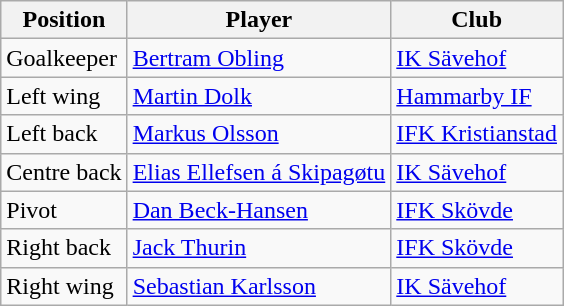<table class="wikitable sortable">
<tr>
<th>Position</th>
<th>Player</th>
<th>Club</th>
</tr>
<tr>
<td>Goalkeeper</td>
<td> <a href='#'>Bertram Obling</a></td>
<td><a href='#'>IK Sävehof</a></td>
</tr>
<tr>
<td>Left wing</td>
<td> <a href='#'>Martin Dolk</a></td>
<td><a href='#'>Hammarby IF</a></td>
</tr>
<tr>
<td>Left back</td>
<td> <a href='#'>Markus Olsson</a></td>
<td><a href='#'>IFK Kristianstad</a></td>
</tr>
<tr>
<td>Centre back</td>
<td> <a href='#'>Elias Ellefsen á Skipagøtu</a></td>
<td><a href='#'>IK Sävehof</a></td>
</tr>
<tr>
<td>Pivot</td>
<td> <a href='#'>Dan Beck-Hansen</a></td>
<td><a href='#'>IFK Skövde</a></td>
</tr>
<tr>
<td>Right back</td>
<td> <a href='#'>Jack Thurin</a></td>
<td><a href='#'>IFK Skövde</a></td>
</tr>
<tr>
<td>Right wing</td>
<td> <a href='#'>Sebastian Karlsson</a></td>
<td><a href='#'>IK Sävehof</a></td>
</tr>
</table>
